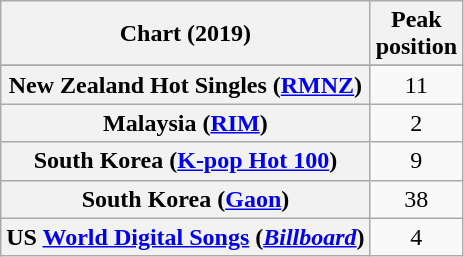<table class="wikitable sortable plainrowheaders" style="text-align:center">
<tr>
<th scope="col">Chart (2019)</th>
<th scope="col">Peak<br>position</th>
</tr>
<tr>
</tr>
<tr>
<th scope="row">New Zealand Hot Singles (<a href='#'>RMNZ</a>)</th>
<td>11</td>
</tr>
<tr>
<th scope="row">Malaysia (<a href='#'>RIM</a>)</th>
<td>2</td>
</tr>
<tr>
<th scope="row">South Korea (<a href='#'>K-pop Hot 100</a>)</th>
<td>9</td>
</tr>
<tr>
<th scope="row">South Korea (<a href='#'>Gaon</a>)</th>
<td>38</td>
</tr>
<tr>
<th scope="row">US <a href='#'>World Digital Songs</a> (<em><a href='#'>Billboard</a></em>)</th>
<td>4</td>
</tr>
</table>
